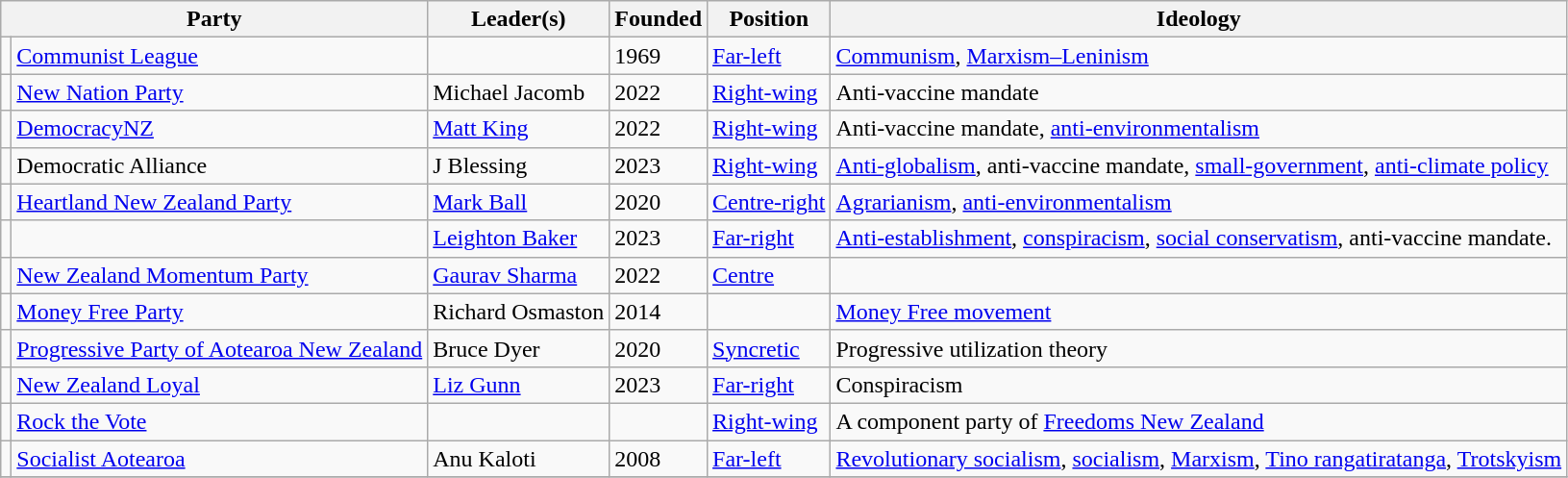<table class="wikitable sortable">
<tr>
<th colspan=2>Party</th>
<th class="unsortable">Leader(s)</th>
<th>Founded</th>
<th>Position</th>
<th>Ideology</th>
</tr>
<tr>
<td></td>
<td><a href='#'>Communist League</a></td>
<td></td>
<td>1969</td>
<td><a href='#'>Far-left</a></td>
<td><a href='#'>Communism</a>, <a href='#'>Marxism–Leninism</a></td>
</tr>
<tr>
<td></td>
<td><a href='#'>New Nation Party</a></td>
<td>Michael Jacomb</td>
<td>2022</td>
<td><a href='#'>Right-wing</a></td>
<td>Anti-vaccine mandate</td>
</tr>
<tr>
<td></td>
<td><a href='#'>DemocracyNZ</a></td>
<td><a href='#'>Matt King</a></td>
<td>2022</td>
<td><a href='#'>Right-wing</a></td>
<td>Anti-vaccine mandate, <a href='#'>anti-environmentalism</a></td>
</tr>
<tr>
<td></td>
<td>Democratic Alliance</td>
<td>J Blessing</td>
<td>2023</td>
<td><a href='#'>Right-wing</a></td>
<td><a href='#'>Anti-globalism</a>, anti-vaccine mandate, <a href='#'>small-government</a>, <a href='#'>anti-climate policy</a></td>
</tr>
<tr>
<td></td>
<td><a href='#'>Heartland New Zealand Party</a></td>
<td><a href='#'>Mark Ball</a></td>
<td>2020</td>
<td><a href='#'>Centre-right</a></td>
<td><a href='#'>Agrarianism</a>, <a href='#'>anti-environmentalism</a></td>
</tr>
<tr>
<td></td>
<td></td>
<td><a href='#'>Leighton Baker</a></td>
<td>2023</td>
<td><a href='#'>Far-right</a></td>
<td><a href='#'>Anti-establishment</a>, <a href='#'>conspiracism</a>, <a href='#'>social conservatism</a>, anti-vaccine mandate.</td>
</tr>
<tr>
<td></td>
<td><a href='#'>New Zealand Momentum Party</a></td>
<td><a href='#'>Gaurav Sharma</a></td>
<td>2022</td>
<td><a href='#'>Centre</a></td>
<td></td>
</tr>
<tr>
<td></td>
<td><a href='#'>Money Free Party</a></td>
<td>Richard Osmaston</td>
<td>2014</td>
<td></td>
<td><a href='#'>Money Free movement</a></td>
</tr>
<tr>
<td></td>
<td><a href='#'>Progressive Party of Aotearoa New Zealand</a></td>
<td>Bruce Dyer</td>
<td>2020</td>
<td><a href='#'>Syncretic</a></td>
<td>Progressive utilization theory</td>
</tr>
<tr>
<td></td>
<td><a href='#'>New Zealand Loyal</a></td>
<td><a href='#'>Liz Gunn</a></td>
<td>2023</td>
<td><a href='#'>Far-right</a></td>
<td>Conspiracism</td>
</tr>
<tr>
<td></td>
<td><a href='#'>Rock the Vote</a></td>
<td></td>
<td></td>
<td><a href='#'>Right-wing</a></td>
<td>A component party of <a href='#'>Freedoms New Zealand</a></td>
</tr>
<tr>
<td></td>
<td><a href='#'>Socialist Aotearoa</a></td>
<td>Anu Kaloti</td>
<td>2008</td>
<td><a href='#'>Far-left</a></td>
<td><a href='#'>Revolutionary socialism</a>, <a href='#'>socialism</a>, <a href='#'>Marxism</a>, <a href='#'>Tino rangatiratanga</a>, <a href='#'>Trotskyism</a></td>
</tr>
<tr>
</tr>
</table>
